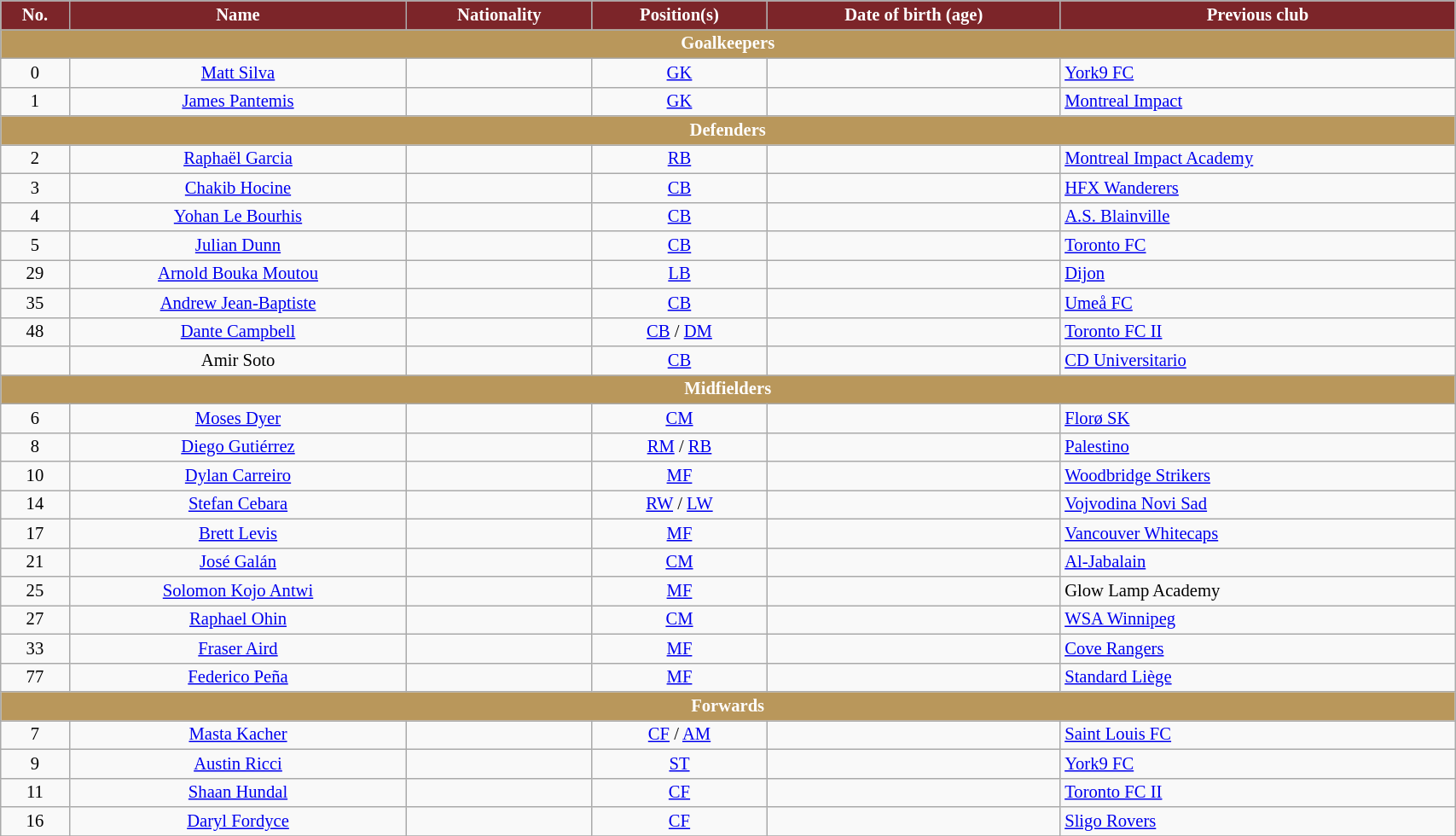<table class="wikitable" style="text-align:center; font-size:86%; width:90%;">
<tr>
<th style="background:#7c2529; color:white; text-align:center;">No.</th>
<th style="background:#7c2529; color:white; text-align:center;">Name</th>
<th style="background:#7c2529; color:white; text-align:center;">Nationality</th>
<th style="background:#7c2529; color:white; text-align:center;">Position(s)</th>
<th style="background:#7c2529; color:white; text-align:center;">Date of birth (age)</th>
<th style="background:#7c2529; color:white; text-align:center;">Previous club</th>
</tr>
<tr>
<th colspan="7" style="background:#b9975b; color:white; text-align:center;">Goalkeepers</th>
</tr>
<tr>
<td>0</td>
<td><a href='#'>Matt Silva</a></td>
<td></td>
<td><a href='#'>GK</a></td>
<td></td>
<td align="left"> <a href='#'>York9 FC</a></td>
</tr>
<tr>
<td>1</td>
<td><a href='#'>James Pantemis</a></td>
<td></td>
<td><a href='#'>GK</a></td>
<td></td>
<td align="left"> <a href='#'>Montreal Impact</a></td>
</tr>
<tr>
<th colspan="6" style="background:#b9975b; color:white; text-align:center;">Defenders</th>
</tr>
<tr>
<td>2</td>
<td><a href='#'>Raphaël Garcia</a></td>
<td></td>
<td><a href='#'>RB</a></td>
<td></td>
<td align="left"> <a href='#'>Montreal Impact Academy</a></td>
</tr>
<tr>
<td>3</td>
<td><a href='#'>Chakib Hocine</a></td>
<td></td>
<td><a href='#'>CB</a></td>
<td></td>
<td align="left"> <a href='#'>HFX Wanderers</a></td>
</tr>
<tr>
<td>4</td>
<td><a href='#'>Yohan Le Bourhis</a></td>
<td></td>
<td><a href='#'>CB</a></td>
<td></td>
<td align="left"> <a href='#'>A.S. Blainville</a></td>
</tr>
<tr>
<td>5</td>
<td><a href='#'>Julian Dunn</a></td>
<td></td>
<td><a href='#'>CB</a></td>
<td></td>
<td align="left"> <a href='#'>Toronto FC</a></td>
</tr>
<tr>
<td>29</td>
<td><a href='#'>Arnold Bouka Moutou</a></td>
<td></td>
<td><a href='#'>LB</a></td>
<td></td>
<td align="left"> <a href='#'>Dijon</a></td>
</tr>
<tr>
<td>35</td>
<td><a href='#'>Andrew Jean-Baptiste</a></td>
<td></td>
<td><a href='#'>CB</a></td>
<td></td>
<td align="left"> <a href='#'>Umeå FC</a></td>
</tr>
<tr>
<td>48</td>
<td><a href='#'>Dante Campbell</a></td>
<td></td>
<td><a href='#'>CB</a> / <a href='#'>DM</a></td>
<td></td>
<td align="left"> <a href='#'>Toronto FC II</a></td>
</tr>
<tr>
<td></td>
<td>Amir Soto</td>
<td></td>
<td><a href='#'>CB</a></td>
<td></td>
<td align="left"> <a href='#'>CD Universitario</a></td>
</tr>
<tr>
<th colspan="6" style="background:#b9975b; color:white; text-align:center;">Midfielders</th>
</tr>
<tr>
<td>6</td>
<td><a href='#'>Moses Dyer</a></td>
<td></td>
<td><a href='#'>CM</a></td>
<td></td>
<td align="left"> <a href='#'>Florø SK</a></td>
</tr>
<tr>
<td>8</td>
<td><a href='#'>Diego Gutiérrez</a></td>
<td></td>
<td><a href='#'>RM</a> /  <a href='#'>RB</a></td>
<td></td>
<td align="left"> <a href='#'>Palestino</a></td>
</tr>
<tr>
<td>10</td>
<td><a href='#'>Dylan Carreiro</a></td>
<td></td>
<td><a href='#'>MF</a></td>
<td></td>
<td align="left"> <a href='#'>Woodbridge Strikers</a></td>
</tr>
<tr>
<td>14</td>
<td><a href='#'>Stefan Cebara</a></td>
<td></td>
<td><a href='#'>RW</a> / <a href='#'>LW</a></td>
<td></td>
<td align="left"> <a href='#'>Vojvodina Novi Sad</a></td>
</tr>
<tr>
<td>17</td>
<td><a href='#'>Brett Levis</a></td>
<td></td>
<td><a href='#'>MF</a></td>
<td></td>
<td align="left"> <a href='#'>Vancouver Whitecaps</a></td>
</tr>
<tr>
<td>21</td>
<td><a href='#'>José Galán</a></td>
<td></td>
<td><a href='#'>CM</a></td>
<td></td>
<td align="left"> <a href='#'>Al-Jabalain</a></td>
</tr>
<tr>
<td>25</td>
<td><a href='#'>Solomon Kojo Antwi</a></td>
<td></td>
<td><a href='#'>MF</a></td>
<td></td>
<td align="left"> Glow Lamp Academy</td>
</tr>
<tr>
<td>27</td>
<td><a href='#'>Raphael Ohin</a></td>
<td></td>
<td><a href='#'>CM</a></td>
<td></td>
<td align="left"> <a href='#'>WSA Winnipeg</a></td>
</tr>
<tr>
<td>33</td>
<td><a href='#'>Fraser Aird</a></td>
<td></td>
<td><a href='#'>MF</a></td>
<td></td>
<td align="left"> <a href='#'>Cove Rangers</a></td>
</tr>
<tr>
<td>77</td>
<td><a href='#'>Federico Peña</a></td>
<td></td>
<td><a href='#'>MF</a></td>
<td></td>
<td align="left"> <a href='#'>Standard Liège</a></td>
</tr>
<tr>
<th colspan="6" style="background:#b9975b; color:white; text-align:center;">Forwards</th>
</tr>
<tr>
<td>7</td>
<td><a href='#'>Masta Kacher</a></td>
<td></td>
<td><a href='#'>CF</a> / <a href='#'>AM</a></td>
<td></td>
<td align="left"> <a href='#'>Saint Louis FC</a></td>
</tr>
<tr>
<td>9</td>
<td><a href='#'>Austin Ricci</a></td>
<td></td>
<td><a href='#'>ST</a></td>
<td></td>
<td align="left"> <a href='#'>York9 FC</a></td>
</tr>
<tr>
<td>11</td>
<td><a href='#'>Shaan Hundal</a></td>
<td></td>
<td><a href='#'>CF</a></td>
<td></td>
<td align="left"> <a href='#'>Toronto FC II</a></td>
</tr>
<tr>
<td>16</td>
<td><a href='#'>Daryl Fordyce</a></td>
<td></td>
<td><a href='#'>CF</a></td>
<td></td>
<td align="left"> <a href='#'>Sligo Rovers</a></td>
</tr>
<tr>
</tr>
</table>
